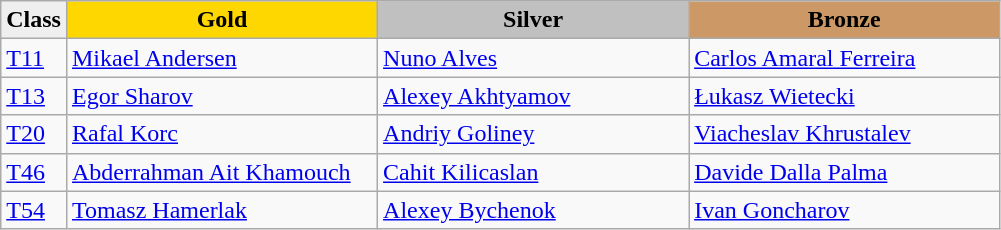<table class="wikitable" style="text-align:left">
<tr align="center">
<td bgcolor=efefef><strong>Class</strong></td>
<td width=200 bgcolor=gold><strong>Gold</strong></td>
<td width=200 bgcolor=silver><strong>Silver</strong></td>
<td width=200 bgcolor=CC9966><strong>Bronze</strong></td>
</tr>
<tr>
<td><a href='#'>T11</a></td>
<td><a href='#'>Mikael Andersen</a><br></td>
<td><a href='#'>Nuno Alves</a><br></td>
<td><a href='#'>Carlos Amaral Ferreira</a><br></td>
</tr>
<tr>
<td><a href='#'>T13</a></td>
<td><a href='#'>Egor Sharov</a><br></td>
<td><a href='#'>Alexey Akhtyamov</a><br></td>
<td><a href='#'>Łukasz Wietecki</a><br></td>
</tr>
<tr>
<td><a href='#'>T20</a></td>
<td><a href='#'>Rafal Korc</a><br></td>
<td><a href='#'>Andriy Goliney</a><br></td>
<td><a href='#'>Viacheslav Khrustalev</a><br></td>
</tr>
<tr>
<td><a href='#'>T46</a></td>
<td><a href='#'>Abderrahman Ait Khamouch</a><br></td>
<td><a href='#'>Cahit Kilicaslan</a><br></td>
<td><a href='#'>Davide Dalla Palma</a><br></td>
</tr>
<tr>
<td><a href='#'>T54</a></td>
<td><a href='#'>Tomasz Hamerlak</a><br></td>
<td><a href='#'>Alexey Bychenok</a><br></td>
<td><a href='#'>Ivan Goncharov</a><br></td>
</tr>
</table>
